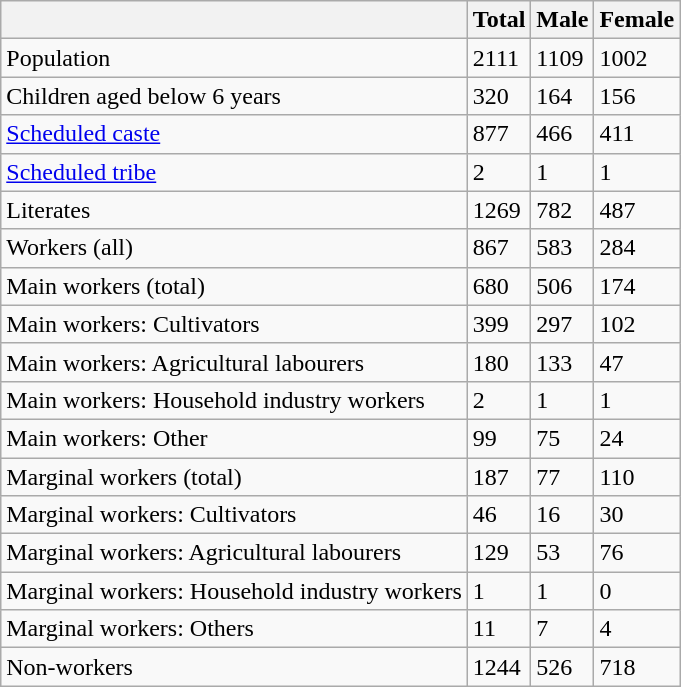<table class="wikitable sortable">
<tr>
<th></th>
<th>Total</th>
<th>Male</th>
<th>Female</th>
</tr>
<tr>
<td>Population</td>
<td>2111</td>
<td>1109</td>
<td>1002</td>
</tr>
<tr>
<td>Children aged below 6 years</td>
<td>320</td>
<td>164</td>
<td>156</td>
</tr>
<tr>
<td><a href='#'>Scheduled caste</a></td>
<td>877</td>
<td>466</td>
<td>411</td>
</tr>
<tr>
<td><a href='#'>Scheduled tribe</a></td>
<td>2</td>
<td>1</td>
<td>1</td>
</tr>
<tr>
<td>Literates</td>
<td>1269</td>
<td>782</td>
<td>487</td>
</tr>
<tr>
<td>Workers (all)</td>
<td>867</td>
<td>583</td>
<td>284</td>
</tr>
<tr>
<td>Main workers (total)</td>
<td>680</td>
<td>506</td>
<td>174</td>
</tr>
<tr>
<td>Main workers: Cultivators</td>
<td>399</td>
<td>297</td>
<td>102</td>
</tr>
<tr>
<td>Main workers: Agricultural labourers</td>
<td>180</td>
<td>133</td>
<td>47</td>
</tr>
<tr>
<td>Main workers: Household industry workers</td>
<td>2</td>
<td>1</td>
<td>1</td>
</tr>
<tr>
<td>Main workers: Other</td>
<td>99</td>
<td>75</td>
<td>24</td>
</tr>
<tr>
<td>Marginal workers (total)</td>
<td>187</td>
<td>77</td>
<td>110</td>
</tr>
<tr>
<td>Marginal workers: Cultivators</td>
<td>46</td>
<td>16</td>
<td>30</td>
</tr>
<tr>
<td>Marginal workers: Agricultural labourers</td>
<td>129</td>
<td>53</td>
<td>76</td>
</tr>
<tr>
<td>Marginal workers: Household industry workers</td>
<td>1</td>
<td>1</td>
<td>0</td>
</tr>
<tr>
<td>Marginal workers: Others</td>
<td>11</td>
<td>7</td>
<td>4</td>
</tr>
<tr>
<td>Non-workers</td>
<td>1244</td>
<td>526</td>
<td>718</td>
</tr>
</table>
